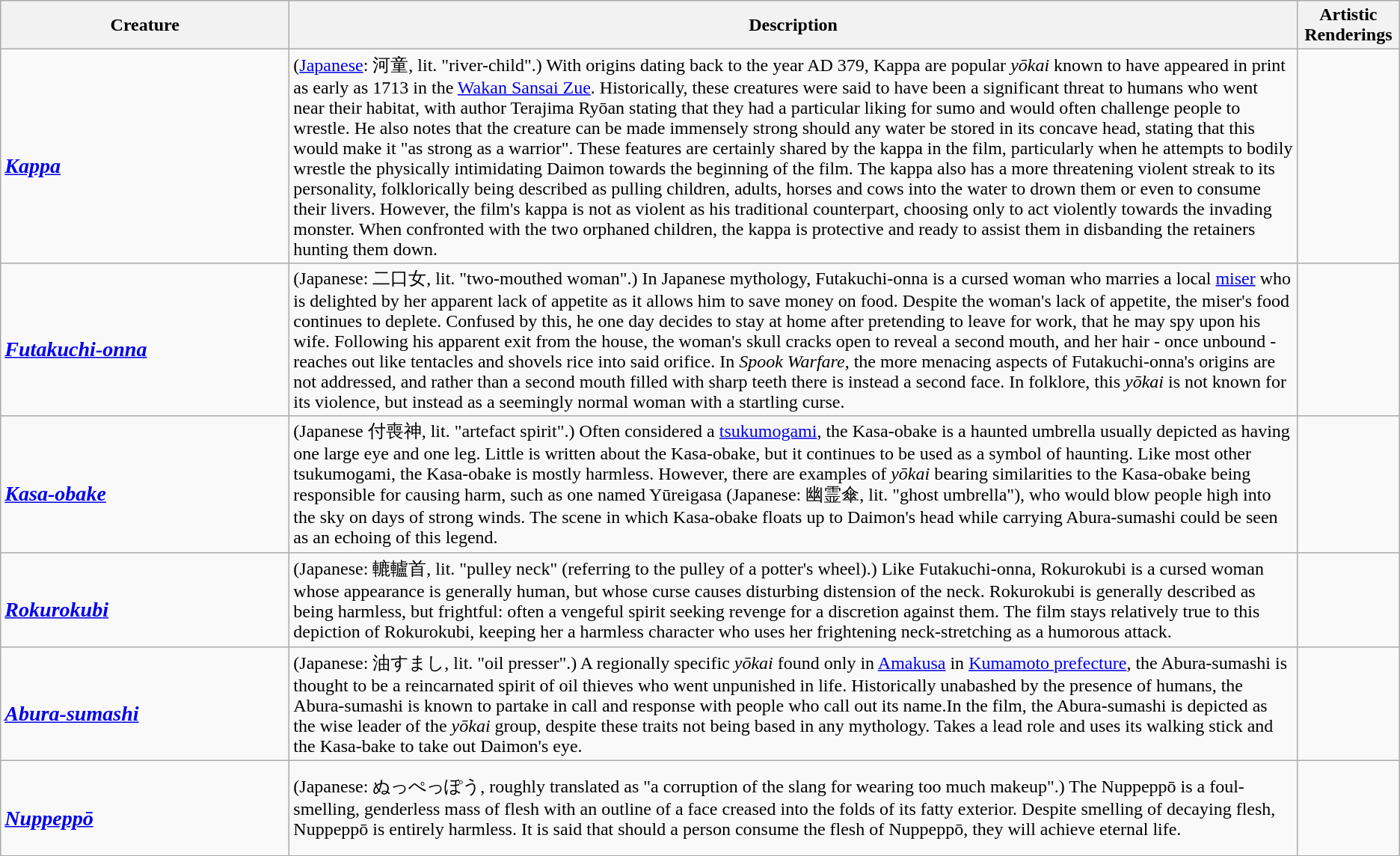<table class="wikitable">
<tr>
<th scope="col" style="width: 250px;">Creature</th>
<th>Description</th>
<th>Artistic Renderings</th>
</tr>
<tr>
<td><br><h3><div><em><a href='#'>Kappa</a></em></div></h3></td>
<td>(<a href='#'>Japanese</a>: 河童, lit. "river-child".) With origins dating back to the year AD 379, Kappa are popular <em>yōkai</em> known to have appeared in print as early as 1713 in the <a href='#'>Wakan Sansai Zue</a>. Historically, these creatures were said to have been a significant threat to humans who went near their habitat, with author Terajima Ryōan stating that they had a particular liking for sumo and would often challenge people to wrestle. He also notes that the creature can be made immensely strong should any water be stored in its concave head, stating that this would make it "as strong as a warrior". These features are certainly shared by the kappa in the film, particularly when he attempts to bodily wrestle the physically intimidating Daimon towards the beginning of the film. The kappa also has a more threatening violent streak to its personality, folklorically being described as pulling children, adults, horses and cows into the water to drown them or even to consume their livers. However, the film's kappa is not as violent as his traditional counterpart, choosing only to act violently towards the invading monster. When confronted with the two orphaned children, the kappa is protective and ready to assist them in disbanding the retainers hunting them down.</td>
<td></td>
</tr>
<tr>
<td><br><h3><div><em><a href='#'>Futakuchi-onna</a></em></div></h3></td>
<td>(Japanese: 二口女, lit. "two-mouthed woman".) In Japanese mythology, Futakuchi-onna is a cursed woman who marries a local <a href='#'>miser</a> who is delighted by her apparent lack of appetite as it allows him to save money on food. Despite the woman's lack of appetite, the miser's food continues to deplete. Confused by this, he one day decides to stay at home after pretending to leave for work, that he may spy upon his wife. Following his apparent exit from the house, the woman's skull cracks open to reveal a second mouth, and her hair - once unbound - reaches out like tentacles and shovels rice into said orifice. In <em>Spook Warfare</em>, the more menacing aspects of Futakuchi-onna's origins are not addressed, and rather than a second mouth filled with sharp teeth there is instead a second face. In folklore, this <em>yōkai</em> is not known for its violence, but instead as a seemingly normal woman with a startling curse.</td>
<td></td>
</tr>
<tr>
<td><br><h3><div><em><a href='#'>Kasa-obake</a></em></div></h3></td>
<td>(Japanese 付喪神, lit. "artefact spirit".) Often considered a <a href='#'>tsukumogami</a>, the Kasa-obake is a haunted umbrella usually depicted as having one large eye and one leg. Little is written about the Kasa-obake, but it continues to be used as a symbol of haunting. Like most other tsukumogami, the Kasa-obake is mostly harmless. However, there are examples of <em>yōkai</em> bearing similarities to the Kasa-obake being responsible for causing harm, such as one named Yūreigasa (Japanese: 幽霊傘, lit. "ghost umbrella"), who would blow people high into the sky on days of strong winds. The scene in which Kasa-obake floats up to Daimon's head while carrying  Abura-sumashi could be seen as an echoing of this legend.</td>
<td></td>
</tr>
<tr>
<td><br><h3><div><em><a href='#'>Rokurokubi</a></em></div></h3></td>
<td>(Japanese: 轆轤首, lit. "pulley neck" (referring to the pulley of a potter's wheel).) Like Futakuchi-onna, Rokurokubi is a cursed woman whose appearance is generally human, but whose curse causes disturbing distension of the neck. Rokurokubi is generally described as being harmless, but frightful: often a vengeful spirit seeking revenge for a discretion against them. The film stays relatively true to this depiction of Rokurokubi, keeping her a harmless character who uses her frightening neck-stretching as a humorous attack.</td>
<td></td>
</tr>
<tr>
<td><br><h3><div><em><a href='#'>Abura-sumashi</a></em></div></h3></td>
<td>(Japanese: 油すまし, lit. "oil presser".) A regionally specific <em>yōkai</em> found only in <a href='#'>Amakusa</a> in <a href='#'>Kumamoto prefecture</a>, the Abura-sumashi is thought to be a reincarnated spirit of oil thieves who went unpunished in life. Historically unabashed by the presence of humans, the Abura-sumashi is known to partake in call and response with people who call out its name.In the film, the Abura-sumashi is depicted as the wise leader of the <em>yōkai</em> group, despite these traits not being based in any mythology. Takes a lead role and uses its walking stick and the Kasa-bake to take out Daimon's eye.</td>
<td></td>
</tr>
<tr>
<td><br><h3><div><em><a href='#'>Nuppeppō</a></em></div></h3></td>
<td>(Japanese: ぬっぺっぽう, roughly translated as "a corruption of the slang for wearing too much makeup".) The Nuppeppō is a foul-smelling, genderless mass of flesh with an outline of a face creased into the folds of its fatty exterior. Despite smelling of decaying flesh, Nuppeppō is entirely harmless. It is said that should a person consume the flesh of Nuppeppō, they will achieve eternal life.</td>
<td></td>
</tr>
</table>
